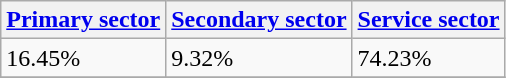<table class="wikitable" border="1">
<tr>
<th><a href='#'>Primary sector</a></th>
<th><a href='#'>Secondary sector</a></th>
<th><a href='#'>Service sector</a></th>
</tr>
<tr>
<td>16.45%</td>
<td>9.32%</td>
<td>74.23%</td>
</tr>
<tr>
</tr>
</table>
